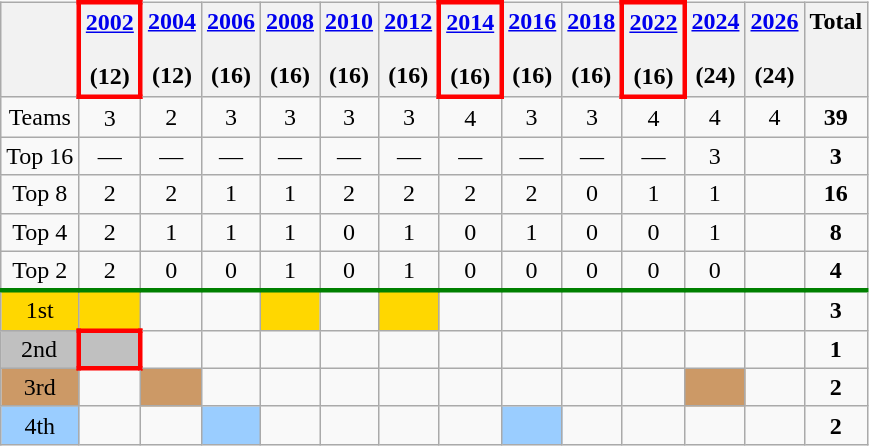<table class="wikitable" style="text-align: center">
<tr valign=top>
<th></th>
<th style="border:3px solid red"><a href='#'>2002</a><br> <br> (12)</th>
<th><a href='#'>2004</a><br> <br> (12)</th>
<th><a href='#'>2006</a><br> <br> (16)</th>
<th><a href='#'>2008</a><br> <br> (16)</th>
<th><a href='#'>2010</a><br> <br> (16)</th>
<th><a href='#'>2012</a><br> <br> (16)</th>
<th style="border:3px solid red"><a href='#'>2014</a><br> <br> (16)</th>
<th><a href='#'>2016</a><br> <br> (16)</th>
<th><a href='#'>2018</a><br> <br> (16)</th>
<th style="border:3px solid red"><a href='#'>2022</a><br> <br> (16)</th>
<th><a href='#'>2024</a><br> <br> (24)</th>
<th><a href='#'>2026</a><br> <br> (24)</th>
<th>Total</th>
</tr>
<tr>
<td>Teams</td>
<td>3</td>
<td>2</td>
<td>3</td>
<td>3</td>
<td>3</td>
<td>3</td>
<td>4</td>
<td>3</td>
<td>3</td>
<td>4</td>
<td>4</td>
<td>4</td>
<td><strong>39</strong></td>
</tr>
<tr>
<td>Top 16</td>
<td>—</td>
<td>—</td>
<td>—</td>
<td>—</td>
<td>—</td>
<td>—</td>
<td>—</td>
<td>—</td>
<td>—</td>
<td>—</td>
<td>3</td>
<td></td>
<td><strong>3</strong></td>
</tr>
<tr>
<td>Top 8</td>
<td>2</td>
<td>2</td>
<td>1</td>
<td>1</td>
<td>2</td>
<td>2</td>
<td>2</td>
<td>2</td>
<td>0</td>
<td>1</td>
<td>1</td>
<td></td>
<td><strong>16</strong></td>
</tr>
<tr>
<td>Top 4</td>
<td>2</td>
<td>1</td>
<td>1</td>
<td>1</td>
<td>0</td>
<td>1</td>
<td>0</td>
<td>1</td>
<td>0</td>
<td>0</td>
<td>1</td>
<td></td>
<td><strong>8</strong></td>
</tr>
<tr>
<td>Top 2</td>
<td>2</td>
<td>0</td>
<td>0</td>
<td>1</td>
<td>0</td>
<td>1</td>
<td>0</td>
<td>0</td>
<td>0</td>
<td>0</td>
<td>0</td>
<td></td>
<td><strong>4</strong></td>
</tr>
<tr style="border-top:3px solid green;">
<td bgcolor=gold>1st</td>
<td bgcolor=gold></td>
<td></td>
<td></td>
<td bgcolor=gold></td>
<td></td>
<td bgcolor=gold></td>
<td></td>
<td></td>
<td></td>
<td></td>
<td></td>
<td></td>
<td><strong>3</strong></td>
</tr>
<tr>
<td bgcolor=silver>2nd</td>
<td style="border: 3px solid red" bgcolor=silver></td>
<td></td>
<td></td>
<td></td>
<td></td>
<td></td>
<td></td>
<td></td>
<td></td>
<td></td>
<td></td>
<td></td>
<td><strong>1</strong></td>
</tr>
<tr>
<td bgcolor=#cc9966>3rd</td>
<td></td>
<td bgcolor=#cc9966></td>
<td></td>
<td></td>
<td></td>
<td></td>
<td></td>
<td></td>
<td></td>
<td></td>
<td bgcolor=#cc9966></td>
<td></td>
<td><strong>2</strong></td>
</tr>
<tr>
<td bgcolor=#9acdff>4th</td>
<td></td>
<td></td>
<td bgcolor=#9acdff></td>
<td></td>
<td></td>
<td></td>
<td></td>
<td bgcolor=#9acdff></td>
<td></td>
<td></td>
<td></td>
<td></td>
<td><strong>2</strong></td>
</tr>
</table>
